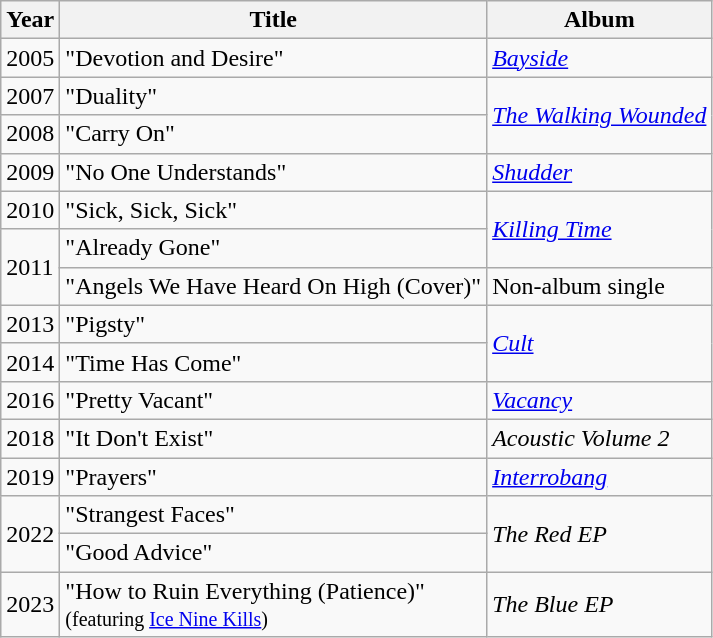<table class="wikitable">
<tr>
<th>Year</th>
<th>Title</th>
<th>Album</th>
</tr>
<tr>
<td>2005</td>
<td>"Devotion and Desire"</td>
<td><em><a href='#'>Bayside</a></em></td>
</tr>
<tr>
<td>2007</td>
<td>"Duality"</td>
<td rowspan="2"><em><a href='#'>The Walking Wounded</a></em></td>
</tr>
<tr>
<td>2008</td>
<td>"Carry On"</td>
</tr>
<tr>
<td>2009</td>
<td>"No One Understands"</td>
<td><em><a href='#'>Shudder</a></em></td>
</tr>
<tr>
<td>2010</td>
<td>"Sick, Sick, Sick"</td>
<td rowspan="2"><em><a href='#'>Killing Time</a></em></td>
</tr>
<tr>
<td rowspan="2">2011</td>
<td>"Already Gone"</td>
</tr>
<tr>
<td>"Angels We Have Heard On High (Cover)"</td>
<td>Non-album single</td>
</tr>
<tr>
<td>2013</td>
<td>"Pigsty"</td>
<td rowspan="2"><em><a href='#'>Cult</a></em></td>
</tr>
<tr>
<td>2014</td>
<td>"Time Has Come"</td>
</tr>
<tr>
<td>2016</td>
<td>"Pretty Vacant"</td>
<td><em><a href='#'>Vacancy</a></em></td>
</tr>
<tr>
<td>2018</td>
<td>"It Don't Exist"</td>
<td><em>Acoustic Volume 2</em></td>
</tr>
<tr>
<td>2019</td>
<td>"Prayers"</td>
<td><em><a href='#'>Interrobang</a></em></td>
</tr>
<tr>
<td rowspan="2">2022</td>
<td>"Strangest Faces"</td>
<td rowspan="2"><em>The Red EP</em></td>
</tr>
<tr>
<td>"Good Advice"</td>
</tr>
<tr>
<td>2023</td>
<td>"How to Ruin Everything (Patience)"<br><small>(featuring <a href='#'>Ice Nine Kills</a>)</small></td>
<td><em>The Blue EP</em></td>
</tr>
</table>
